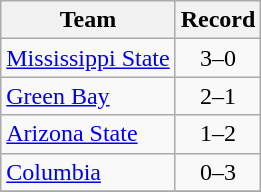<table class="wikitable" style="text-align:center">
<tr>
<th>Team</th>
<th>Record</th>
</tr>
<tr>
<td align=left><a href='#'>Mississippi State</a></td>
<td>3–0</td>
</tr>
<tr>
<td align=left><a href='#'>Green Bay</a></td>
<td>2–1</td>
</tr>
<tr>
<td align=left><a href='#'>Arizona State</a></td>
<td>1–2</td>
</tr>
<tr>
<td align=left><a href='#'>Columbia</a></td>
<td>0–3</td>
</tr>
<tr>
</tr>
</table>
